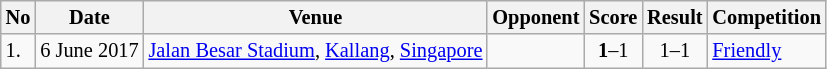<table class="wikitable" style="font-size:85%;">
<tr>
<th>No</th>
<th>Date</th>
<th>Venue</th>
<th>Opponent</th>
<th>Score</th>
<th>Result</th>
<th>Competition</th>
</tr>
<tr>
<td>1.</td>
<td>6 June 2017</td>
<td><a href='#'>Jalan Besar Stadium</a>, <a href='#'>Kallang</a>, <a href='#'>Singapore</a></td>
<td></td>
<td align=center><strong>1</strong>–1</td>
<td align=center>1–1</td>
<td><a href='#'>Friendly</a></td>
</tr>
</table>
